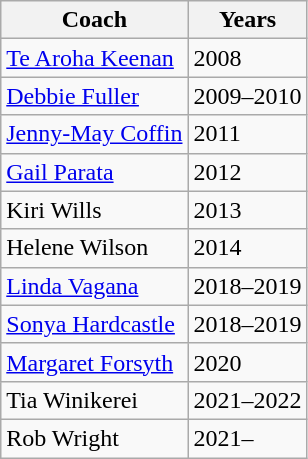<table class="wikitable collapsible">
<tr>
<th>Coach</th>
<th>Years</th>
</tr>
<tr>
<td><a href='#'>Te Aroha Keenan</a></td>
<td>2008</td>
</tr>
<tr>
<td><a href='#'>Debbie Fuller</a></td>
<td>2009–2010</td>
</tr>
<tr>
<td><a href='#'>Jenny-May Coffin</a></td>
<td>2011</td>
</tr>
<tr>
<td><a href='#'>Gail Parata</a></td>
<td>2012</td>
</tr>
<tr>
<td>Kiri Wills</td>
<td>2013</td>
</tr>
<tr>
<td>Helene Wilson</td>
<td>2014</td>
</tr>
<tr>
<td><a href='#'>Linda Vagana</a></td>
<td>2018–2019</td>
</tr>
<tr>
<td><a href='#'>Sonya Hardcastle</a></td>
<td>2018–2019</td>
</tr>
<tr>
<td><a href='#'>Margaret Forsyth</a></td>
<td>2020</td>
</tr>
<tr>
<td>Tia Winikerei</td>
<td>2021–2022</td>
</tr>
<tr>
<td>Rob Wright</td>
<td>2021–</td>
</tr>
</table>
